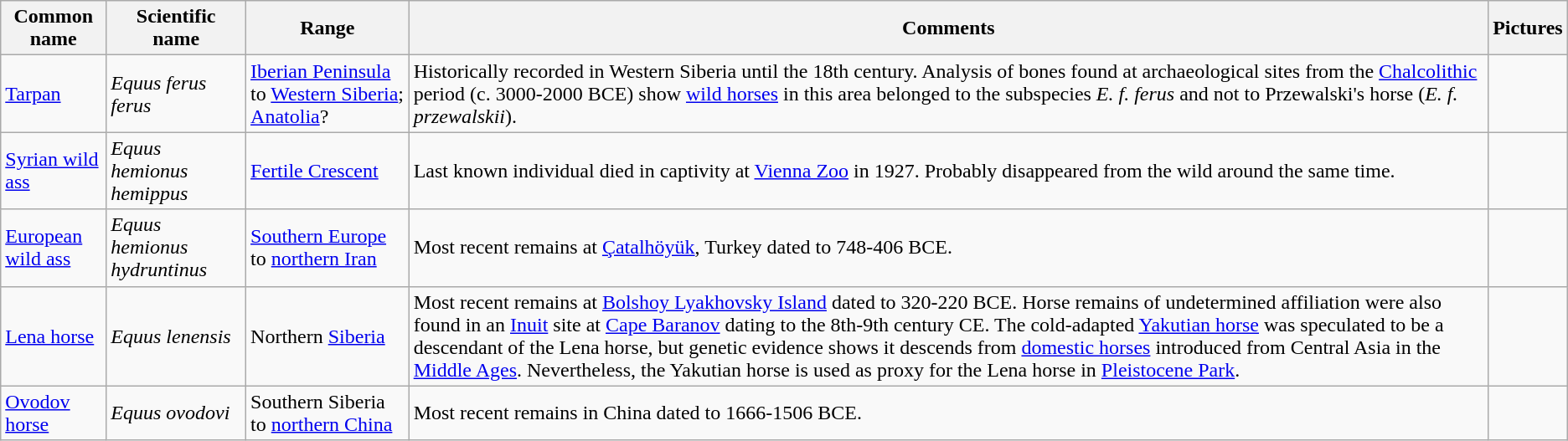<table class="wikitable">
<tr>
<th>Common name</th>
<th>Scientific name</th>
<th>Range</th>
<th class="unsortable">Comments</th>
<th class="unsortable">Pictures</th>
</tr>
<tr>
<td><a href='#'>Tarpan</a></td>
<td><em>Equus ferus ferus</em></td>
<td><a href='#'>Iberian Peninsula</a> to <a href='#'>Western Siberia</a>; <a href='#'>Anatolia</a>?</td>
<td>Historically recorded in Western Siberia until the 18th century. Analysis of bones found at archaeological sites from the <a href='#'>Chalcolithic</a> period (c. 3000-2000 BCE) show <a href='#'>wild horses</a> in this area belonged to the subspecies <em>E. f. ferus</em> and not to Przewalski's horse (<em>E. f. przewalskii</em>).</td>
<td></td>
</tr>
<tr>
<td><a href='#'>Syrian wild ass</a></td>
<td><em>Equus hemionus hemippus</em></td>
<td><a href='#'>Fertile Crescent</a></td>
<td>Last known individual died in captivity at <a href='#'>Vienna Zoo</a> in 1927. Probably disappeared from the wild around the same time.</td>
<td></td>
</tr>
<tr>
<td><a href='#'>European wild ass</a></td>
<td><em>Equus hemionus hydruntinus</em></td>
<td><a href='#'>Southern Europe</a> to <a href='#'>northern Iran</a></td>
<td>Most recent remains at <a href='#'>Çatalhöyük</a>, Turkey dated to 748-406 BCE.</td>
<td></td>
</tr>
<tr>
<td><a href='#'>Lena horse</a></td>
<td><em>Equus lenensis</em></td>
<td>Northern <a href='#'>Siberia</a></td>
<td>Most recent remains at <a href='#'>Bolshoy Lyakhovsky Island</a> dated to 320-220 BCE. Horse remains of undetermined affiliation were also found in an <a href='#'>Inuit</a> site at <a href='#'>Cape Baranov</a> dating to the 8th-9th century CE. The cold-adapted <a href='#'>Yakutian horse</a> was speculated to be a descendant of the Lena horse, but genetic evidence shows it descends from <a href='#'>domestic horses</a> introduced from Central Asia in the <a href='#'>Middle Ages</a>. Nevertheless, the Yakutian horse is used as proxy for the Lena horse in <a href='#'>Pleistocene Park</a>.</td>
<td></td>
</tr>
<tr>
<td><a href='#'>Ovodov horse</a></td>
<td><em>Equus ovodovi</em></td>
<td>Southern Siberia to <a href='#'>northern China</a></td>
<td>Most recent remains in China dated to 1666-1506 BCE.</td>
<td></td>
</tr>
</table>
